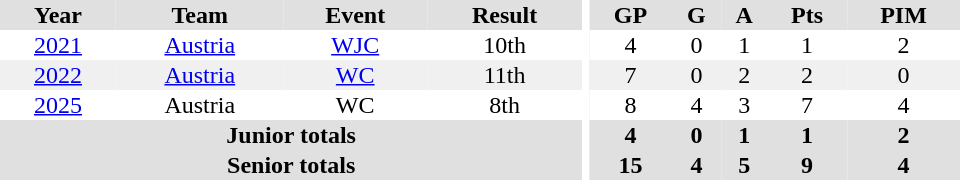<table border="0" cellpadding="1" cellspacing="0" ID="Table3" style="text-align:center; width:40em">
<tr bgcolor="#e0e0e0">
<th>Year</th>
<th>Team</th>
<th>Event</th>
<th>Result</th>
<th rowspan="101" bgcolor="#ffffff"></th>
<th>GP</th>
<th>G</th>
<th>A</th>
<th>Pts</th>
<th>PIM</th>
</tr>
<tr>
<td><a href='#'>2021</a></td>
<td><a href='#'>Austria</a></td>
<td><a href='#'>WJC</a></td>
<td>10th</td>
<td>4</td>
<td>0</td>
<td>1</td>
<td>1</td>
<td>2</td>
</tr>
<tr bgcolor="#f0f0f0">
<td><a href='#'>2022</a></td>
<td><a href='#'>Austria</a></td>
<td><a href='#'>WC</a></td>
<td>11th</td>
<td>7</td>
<td>0</td>
<td>2</td>
<td>2</td>
<td>0</td>
</tr>
<tr>
<td><a href='#'>2025</a></td>
<td>Austria</td>
<td>WC</td>
<td>8th</td>
<td>8</td>
<td>4</td>
<td>3</td>
<td>7</td>
<td>4</td>
</tr>
<tr bgcolor="#e0e0e0">
<th colspan="4">Junior totals</th>
<th>4</th>
<th>0</th>
<th>1</th>
<th>1</th>
<th>2</th>
</tr>
<tr bgcolor="#e0e0e0">
<th colspan="4">Senior totals</th>
<th>15</th>
<th>4</th>
<th>5</th>
<th>9</th>
<th>4</th>
</tr>
</table>
